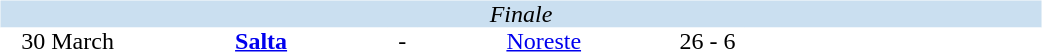<table width=700>
<tr>
<td width=700 valign="top"><br><table border=0 cellspacing=0 cellpadding=0 style="font-size: 100%; border-collapse: collapse;" width=100%>
<tr bgcolor="#CADFF0">
<td style="font-size:100%"; align="center" colspan="6"><em>Finale</em></td>
</tr>
<tr align=center bgcolor=#FFFFFF>
<td width=90>30 March</td>
<td width=170><strong><a href='#'>Salta</a></strong></td>
<td width=20>-</td>
<td width=170><a href='#'>Noreste</a></td>
<td width=50>26 - 6</td>
<td width=200></td>
</tr>
</table>
</td>
</tr>
</table>
